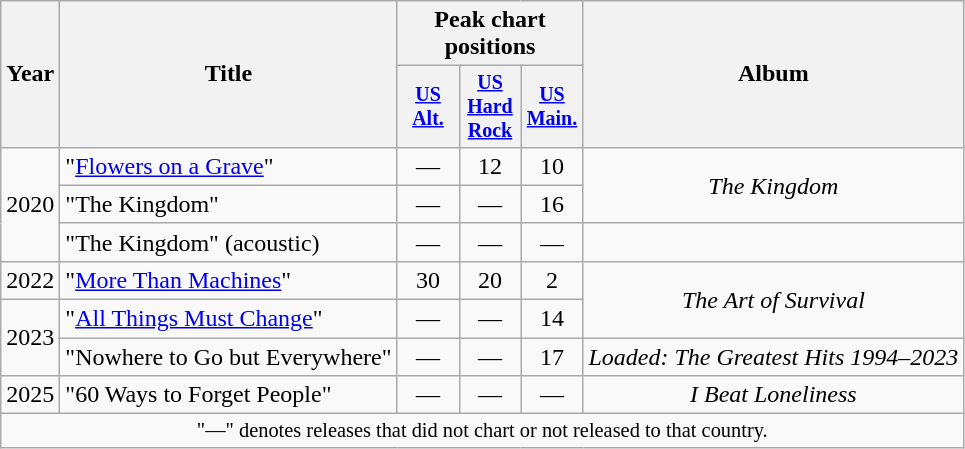<table class="wikitable" style="text-align:center">
<tr>
<th rowspan="2">Year</th>
<th rowspan="2">Title</th>
<th colspan="3">Peak chart positions</th>
<th rowspan="2">Album</th>
</tr>
<tr style="font-size:smaller;">
<th width="35"><a href='#'>US<br>Alt.</a><br></th>
<th width="35"><a href='#'>US<br>Hard Rock</a></th>
<th width="35"><a href='#'>US<br>Main.</a><br></th>
</tr>
<tr>
<td rowspan="3">2020</td>
<td align="left">"<a href='#'>Flowers on a Grave</a>"</td>
<td>—</td>
<td>12</td>
<td>10</td>
<td rowspan="2"><em>The Kingdom</em></td>
</tr>
<tr>
<td align="left">"The Kingdom"</td>
<td>—</td>
<td>—</td>
<td>16</td>
</tr>
<tr>
<td align="left">"The Kingdom" (acoustic)</td>
<td>—</td>
<td>—</td>
<td>—</td>
<td></td>
</tr>
<tr>
<td>2022</td>
<td align="left">"<a href='#'>More Than Machines</a>"</td>
<td>30</td>
<td>20</td>
<td>2</td>
<td rowspan="2"><em>The Art of Survival</em></td>
</tr>
<tr>
<td rowspan="2">2023</td>
<td align="left">"<a href='#'>All Things Must Change</a>"</td>
<td>—</td>
<td>—</td>
<td>14</td>
</tr>
<tr>
<td align="left">"Nowhere to Go but Everywhere"</td>
<td>—</td>
<td>—</td>
<td>17</td>
<td><em>Loaded: The Greatest Hits 1994–2023</em></td>
</tr>
<tr>
<td>2025</td>
<td align="left">"60 Ways to Forget People"</td>
<td>—</td>
<td>—</td>
<td>—</td>
<td><em>I Beat Loneliness</em></td>
</tr>
<tr>
<td colspan="15" style="font-size:85%">"—" denotes releases that did not chart or not released to that country.</td>
</tr>
</table>
